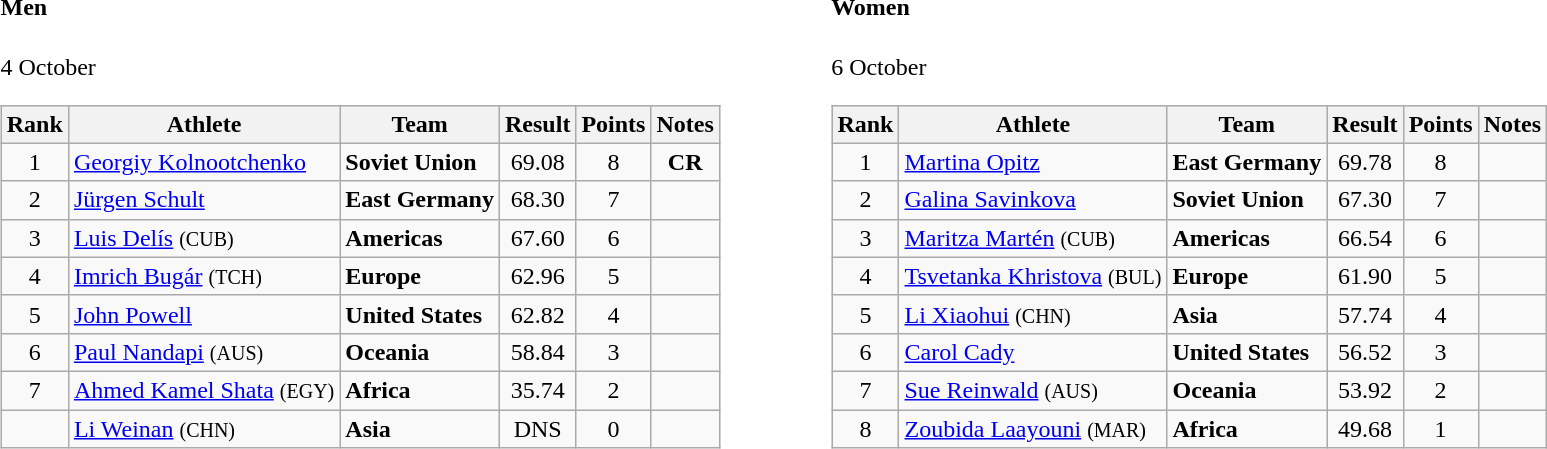<table>
<tr>
<td valign="top"><br><h4>Men</h4>4 October<table class="wikitable" style="text-align:center">
<tr>
<th>Rank</th>
<th>Athlete</th>
<th>Team</th>
<th>Result</th>
<th>Points</th>
<th>Notes</th>
</tr>
<tr>
<td>1</td>
<td align="left"><a href='#'>Georgiy Kolnootchenko</a></td>
<td align=left><strong>Soviet Union</strong></td>
<td>69.08</td>
<td>8</td>
<td><strong>CR</strong></td>
</tr>
<tr>
<td>2</td>
<td align="left"><a href='#'>Jürgen Schult</a></td>
<td align=left><strong>East Germany</strong></td>
<td>68.30</td>
<td>7</td>
<td></td>
</tr>
<tr>
<td>3</td>
<td align="left"><a href='#'>Luis Delís</a> <small>(CUB) </small></td>
<td align=left><strong>Americas</strong></td>
<td>67.60</td>
<td>6</td>
<td></td>
</tr>
<tr>
<td>4</td>
<td align="left"><a href='#'>Imrich Bugár</a> <small>(TCH) </small></td>
<td align=left><strong>Europe</strong></td>
<td>62.96</td>
<td>5</td>
<td></td>
</tr>
<tr>
<td>5</td>
<td align="left"><a href='#'>John Powell</a></td>
<td align=left><strong>United States</strong></td>
<td>62.82</td>
<td>4</td>
<td></td>
</tr>
<tr>
<td>6</td>
<td align="left"><a href='#'>Paul Nandapi</a> <small>(AUS) </small></td>
<td align=left><strong>Oceania</strong></td>
<td>58.84</td>
<td>3</td>
<td></td>
</tr>
<tr>
<td>7</td>
<td align="left"><a href='#'>Ahmed Kamel Shata</a> <small>(EGY) </small></td>
<td align=left><strong>Africa</strong></td>
<td>35.74</td>
<td>2</td>
<td></td>
</tr>
<tr>
<td></td>
<td align="left"><a href='#'>Li Weinan</a> <small>(CHN) </small></td>
<td align=left><strong>Asia</strong></td>
<td>DNS</td>
<td>0</td>
<td></td>
</tr>
</table>
</td>
<td width="50"> </td>
<td valign="top"><br><h4>Women</h4>6 October<table class="wikitable" style="text-align:center">
<tr>
<th>Rank</th>
<th>Athlete</th>
<th>Team</th>
<th>Result</th>
<th>Points</th>
<th>Notes</th>
</tr>
<tr>
<td>1</td>
<td align="left"><a href='#'>Martina Opitz</a></td>
<td align=left><strong>East Germany</strong></td>
<td>69.78</td>
<td>8</td>
<td></td>
</tr>
<tr>
<td>2</td>
<td align="left"><a href='#'>Galina Savinkova</a></td>
<td align=left><strong>Soviet Union</strong></td>
<td>67.30</td>
<td>7</td>
<td></td>
</tr>
<tr>
<td>3</td>
<td align="left"><a href='#'>Maritza Martén</a> <small>(CUB) </small></td>
<td align=left><strong>Americas</strong></td>
<td>66.54</td>
<td>6</td>
<td></td>
</tr>
<tr>
<td>4</td>
<td align="left"><a href='#'>Tsvetanka Khristova</a> <small>(BUL) </small></td>
<td align=left><strong>Europe</strong></td>
<td>61.90</td>
<td>5</td>
<td></td>
</tr>
<tr>
<td>5</td>
<td align="left"><a href='#'>Li Xiaohui</a> <small>(CHN) </small></td>
<td align=left><strong>Asia</strong></td>
<td>57.74</td>
<td>4</td>
<td></td>
</tr>
<tr>
<td>6</td>
<td align="left"><a href='#'>Carol Cady</a></td>
<td align=left><strong>United States</strong></td>
<td>56.52</td>
<td>3</td>
<td></td>
</tr>
<tr>
<td>7</td>
<td align="left"><a href='#'>Sue Reinwald</a> <small>(AUS) </small></td>
<td align=left><strong>Oceania</strong></td>
<td>53.92</td>
<td>2</td>
<td></td>
</tr>
<tr>
<td>8</td>
<td align="left"><a href='#'>Zoubida Laayouni</a> <small>(MAR) </small></td>
<td align=left><strong>Africa</strong></td>
<td>49.68</td>
<td>1</td>
<td></td>
</tr>
</table>
</td>
</tr>
</table>
